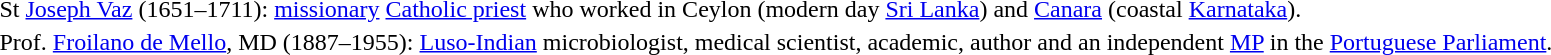<table style="text-align: left;">
<tr>
<td></td>
<td>St <a href='#'>Joseph Vaz</a> (1651–1711): <a href='#'>missionary</a> <a href='#'>Catholic priest</a> who worked in Ceylon (modern day <a href='#'>Sri Lanka</a>) and <a href='#'>Canara</a> (coastal <a href='#'>Karnataka</a>).</td>
</tr>
<tr>
<td></td>
<td>Prof. <a href='#'>Froilano de Mello</a>, MD (1887–1955): <a href='#'>Luso-Indian</a> microbiologist, medical scientist, academic, author and an independent <a href='#'>MP</a> in the <a href='#'>Portuguese Parliament</a>.</td>
</tr>
<tr>
</tr>
</table>
